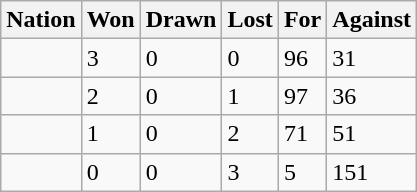<table class="wikitable">
<tr>
<th>Nation</th>
<th>Won</th>
<th>Drawn</th>
<th>Lost</th>
<th>For</th>
<th>Against</th>
</tr>
<tr>
<td></td>
<td>3</td>
<td>0</td>
<td>0</td>
<td>96</td>
<td>31</td>
</tr>
<tr>
<td></td>
<td>2</td>
<td>0</td>
<td>1</td>
<td>97</td>
<td>36</td>
</tr>
<tr>
<td></td>
<td>1</td>
<td>0</td>
<td>2</td>
<td>71</td>
<td>51</td>
</tr>
<tr>
<td></td>
<td>0</td>
<td>0</td>
<td>3</td>
<td>5</td>
<td>151</td>
</tr>
</table>
